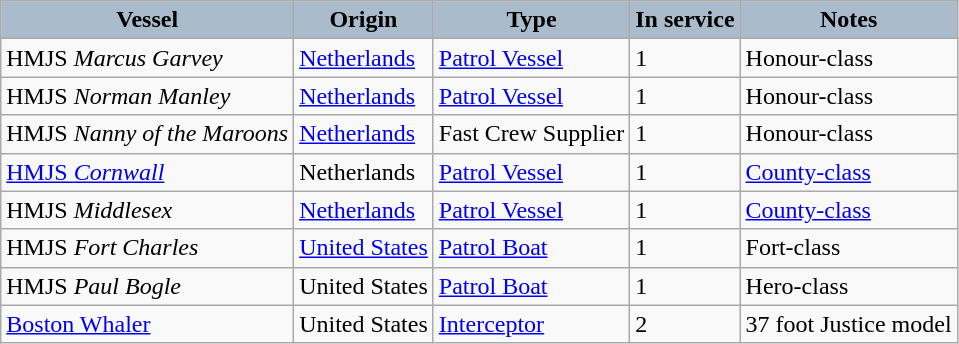<table class="wikitable">
<tr>
<th style="text-align:center; background:#aabccc;">Vessel</th>
<th style="text-align: center; background:#aabccc;">Origin</th>
<th style="text-align:l center; background:#aabccc;">Type</th>
<th style="text-align:l center; background:#aabccc;">In service</th>
<th style="text-align: center; background:#aabccc;">Notes</th>
</tr>
<tr>
<td>HMJS <em>Marcus Garvey</em></td>
<td><a href='#'>Netherlands</a></td>
<td><a href='#'>Patrol Vessel</a></td>
<td>1</td>
<td>Honour-class</td>
</tr>
<tr>
<td>HMJS <em>Norman Manley</em></td>
<td><a href='#'>Netherlands</a></td>
<td><a href='#'>Patrol Vessel</a></td>
<td>1</td>
<td>Honour-class</td>
</tr>
<tr>
<td>HMJS <em>Nanny of the Maroons</em></td>
<td><a href='#'>Netherlands</a></td>
<td>Fast Crew Supplier</td>
<td>1</td>
<td>Honour-class</td>
</tr>
<tr>
<td><a href='#'>HMJS <em>Cornwall</em></a></td>
<td>Netherlands</td>
<td><a href='#'>Patrol Vessel</a></td>
<td>1</td>
<td><a href='#'>County-class</a></td>
</tr>
<tr>
<td>HMJS <em>Middlesex</em></td>
<td><a href='#'>Netherlands</a></td>
<td><a href='#'>Patrol Vessel</a></td>
<td>1</td>
<td><a href='#'>County-class</a></td>
</tr>
<tr>
<td>HMJS <em>Fort Charles </em></td>
<td><a href='#'>United States</a></td>
<td><a href='#'>Patrol Boat</a></td>
<td>1</td>
<td>Fort-class</td>
</tr>
<tr>
<td>HMJS <em>Paul Bogle </em></td>
<td>United States</td>
<td><a href='#'>Patrol Boat</a></td>
<td>1</td>
<td>Hero-class</td>
</tr>
<tr>
<td><a href='#'>Boston Whaler</a></td>
<td>United States</td>
<td><a href='#'>Interceptor</a></td>
<td>2</td>
<td>37 foot Justice model</td>
</tr>
</table>
